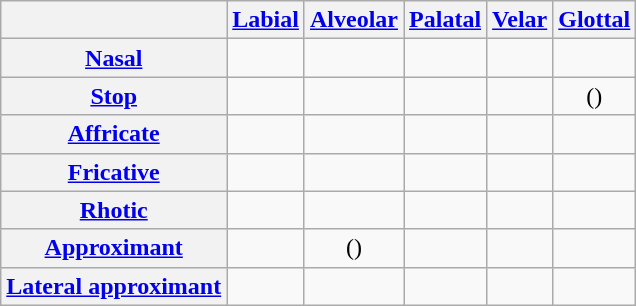<table class="wikitable" style="text-align: center;">
<tr>
<th></th>
<th><a href='#'>Labial</a></th>
<th><a href='#'>Alveolar</a></th>
<th><a href='#'>Palatal</a></th>
<th><a href='#'>Velar</a></th>
<th><a href='#'>Glottal</a></th>
</tr>
<tr>
<th><a href='#'>Nasal</a></th>
<td></td>
<td></td>
<td></td>
<td></td>
<td></td>
</tr>
<tr>
<th><a href='#'>Stop</a></th>
<td> </td>
<td> </td>
<td> </td>
<td> </td>
<td>()</td>
</tr>
<tr>
<th><a href='#'>Affricate</a></th>
<td></td>
<td></td>
<td> </td>
<td></td>
<td></td>
</tr>
<tr>
<th><a href='#'>Fricative</a></th>
<td> </td>
<td> </td>
<td> </td>
<td> </td>
<td></td>
</tr>
<tr>
<th><a href='#'>Rhotic</a></th>
<td></td>
<td></td>
<td></td>
<td></td>
<td></td>
</tr>
<tr>
<th><a href='#'>Approximant</a></th>
<td></td>
<td>()</td>
<td></td>
<td></td>
<td></td>
</tr>
<tr>
<th><a href='#'>Lateral approximant</a></th>
<td></td>
<td></td>
<td></td>
<td></td>
<td></td>
</tr>
</table>
